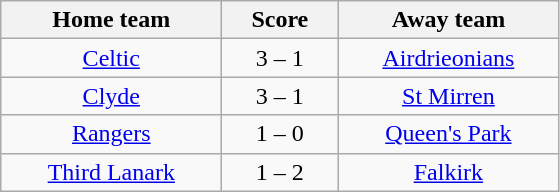<table class="wikitable" style="text-align: center">
<tr>
<th width=140>Home team</th>
<th width=70>Score</th>
<th width=140>Away team</th>
</tr>
<tr>
<td><a href='#'>Celtic</a></td>
<td>3 – 1</td>
<td><a href='#'>Airdrieonians</a></td>
</tr>
<tr>
<td><a href='#'>Clyde</a></td>
<td>3 – 1</td>
<td><a href='#'>St Mirren</a></td>
</tr>
<tr>
<td><a href='#'>Rangers</a></td>
<td>1 – 0</td>
<td><a href='#'>Queen's Park</a></td>
</tr>
<tr>
<td><a href='#'>Third Lanark</a></td>
<td>1 – 2</td>
<td><a href='#'>Falkirk</a></td>
</tr>
</table>
